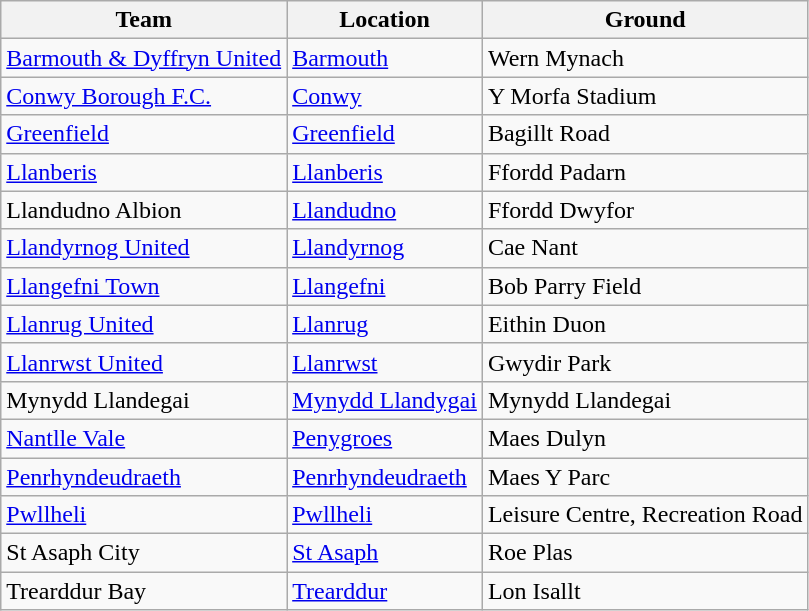<table class="wikitable sortable">
<tr>
<th>Team</th>
<th>Location</th>
<th>Ground</th>
</tr>
<tr>
<td><a href='#'>Barmouth & Dyffryn United</a></td>
<td><a href='#'>Barmouth</a></td>
<td>Wern Mynach</td>
</tr>
<tr>
<td><a href='#'>Conwy Borough F.C.</a></td>
<td><a href='#'>Conwy</a></td>
<td>Y Morfa Stadium</td>
</tr>
<tr>
<td><a href='#'>Greenfield</a></td>
<td><a href='#'>Greenfield</a></td>
<td>Bagillt Road</td>
</tr>
<tr>
<td><a href='#'>Llanberis</a></td>
<td><a href='#'>Llanberis</a></td>
<td>Ffordd Padarn</td>
</tr>
<tr>
<td>Llandudno Albion</td>
<td><a href='#'>Llandudno</a></td>
<td>Ffordd Dwyfor</td>
</tr>
<tr>
<td><a href='#'>Llandyrnog United</a></td>
<td><a href='#'>Llandyrnog</a></td>
<td>Cae Nant</td>
</tr>
<tr>
<td><a href='#'>Llangefni Town</a></td>
<td><a href='#'>Llangefni</a></td>
<td>Bob Parry Field</td>
</tr>
<tr>
<td><a href='#'>Llanrug United</a></td>
<td><a href='#'>Llanrug</a></td>
<td>Eithin Duon</td>
</tr>
<tr>
<td><a href='#'>Llanrwst United</a></td>
<td><a href='#'>Llanrwst</a></td>
<td>Gwydir Park</td>
</tr>
<tr>
<td>Mynydd Llandegai</td>
<td><a href='#'>Mynydd Llandygai</a></td>
<td>Mynydd Llandegai</td>
</tr>
<tr>
<td><a href='#'>Nantlle Vale</a></td>
<td><a href='#'>Penygroes</a></td>
<td>Maes Dulyn</td>
</tr>
<tr>
<td><a href='#'>Penrhyndeudraeth</a></td>
<td><a href='#'>Penrhyndeudraeth</a></td>
<td>Maes Y Parc</td>
</tr>
<tr>
<td><a href='#'>Pwllheli</a></td>
<td><a href='#'>Pwllheli</a></td>
<td>Leisure Centre, Recreation Road</td>
</tr>
<tr>
<td>St Asaph City</td>
<td><a href='#'>St Asaph</a></td>
<td>Roe Plas</td>
</tr>
<tr>
<td>Trearddur Bay</td>
<td><a href='#'>Trearddur</a></td>
<td>Lon Isallt</td>
</tr>
</table>
